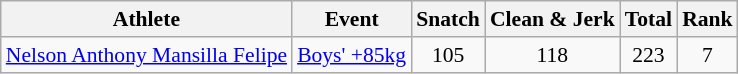<table class="wikitable" style="font-size:90%">
<tr>
<th>Athlete</th>
<th>Event</th>
<th>Snatch</th>
<th>Clean & Jerk</th>
<th>Total</th>
<th>Rank</th>
</tr>
<tr>
<td><a href='#'>Nelson Anthony Mansilla Felipe</a></td>
<td><a href='#'>Boys' +85kg</a></td>
<td align=center>105</td>
<td align=center>118</td>
<td align=center>223</td>
<td align=center>7</td>
</tr>
</table>
